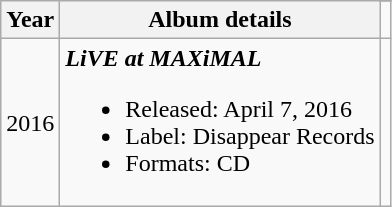<table class="wikitable">
<tr>
<th rowspan="2">Year</th>
<th rowspan="2">Album details</th>
</tr>
<tr>
<td></td>
</tr>
<tr>
<td>2016</td>
<td align="left"><strong><em>LiVE at MAXiMAL</em></strong><br><ul><li>Released: April 7, 2016</li><li>Label: Disappear Records</li><li>Formats: CD</li></ul></td>
</tr>
</table>
